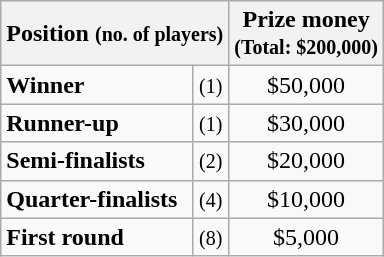<table class="wikitable">
<tr>
<th colspan=2>Position <small>(no. of players)</small></th>
<th>Prize money<br><small>(Total: $200,000)</small></th>
</tr>
<tr>
<td><strong>Winner</strong></td>
<td align=center><small>(1)</small></td>
<td align=center>$50,000</td>
</tr>
<tr>
<td><strong>Runner-up</strong></td>
<td align=center><small>(1)</small></td>
<td align=center>$30,000</td>
</tr>
<tr>
<td><strong>Semi-finalists</strong></td>
<td align=center><small>(2)</small></td>
<td align=center>$20,000</td>
</tr>
<tr>
<td><strong>Quarter-finalists</strong></td>
<td align=center><small>(4)</small></td>
<td align=center>$10,000</td>
</tr>
<tr>
<td><strong>First round</strong></td>
<td align=center><small>(8)</small></td>
<td align=center>$5,000</td>
</tr>
</table>
